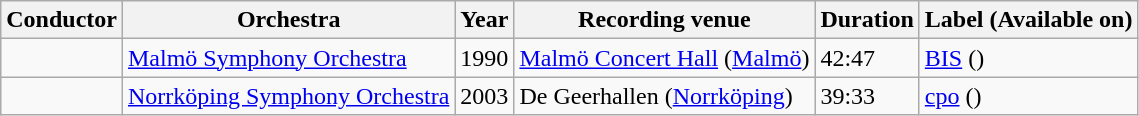<table class="wikitable sortable">
<tr>
<th scope="col">Conductor</th>
<th scope="col">Orchestra</th>
<th scope="col">Year</th>
<th scope="col">Recording venue</th>
<th scope="col">Duration</th>
<th scope="col">Label (Available on)</th>
</tr>
<tr>
<td></td>
<td><a href='#'>Malmö Symphony Orchestra</a></td>
<td>1990</td>
<td><a href='#'>Malmö Concert Hall</a> (<a href='#'>Malmö</a>)</td>
<td>42:47</td>
<td><a href='#'>BIS</a> ()</td>
</tr>
<tr>
<td></td>
<td><a href='#'>Norrköping Symphony Orchestra</a></td>
<td>2003</td>
<td>De Geerhallen (<a href='#'>Norrköping</a>)</td>
<td>39:33</td>
<td><a href='#'>cpo</a> ()</td>
</tr>
</table>
